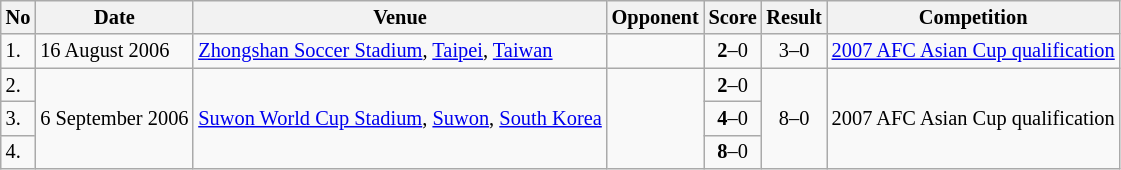<table class="wikitable" style="font-size:85%;">
<tr>
<th>No</th>
<th>Date</th>
<th>Venue</th>
<th>Opponent</th>
<th>Score</th>
<th>Result</th>
<th>Competition</th>
</tr>
<tr>
<td>1.</td>
<td>16 August 2006</td>
<td><a href='#'>Zhongshan Soccer Stadium</a>, <a href='#'>Taipei</a>, <a href='#'>Taiwan</a></td>
<td></td>
<td align=center><strong>2</strong>–0</td>
<td align=center>3–0</td>
<td><a href='#'>2007 AFC Asian Cup qualification</a></td>
</tr>
<tr>
<td>2.</td>
<td rowspan="3">6 September 2006</td>
<td rowspan="3"><a href='#'>Suwon World Cup Stadium</a>, <a href='#'>Suwon</a>, <a href='#'>South Korea</a></td>
<td rowspan="3"></td>
<td align=center><strong>2</strong>–0</td>
<td rowspan="3" style="text-align:center">8–0</td>
<td rowspan="3">2007 AFC Asian Cup qualification</td>
</tr>
<tr>
<td>3.</td>
<td align=center><strong>4</strong>–0</td>
</tr>
<tr>
<td>4.</td>
<td align=center><strong>8</strong>–0</td>
</tr>
</table>
